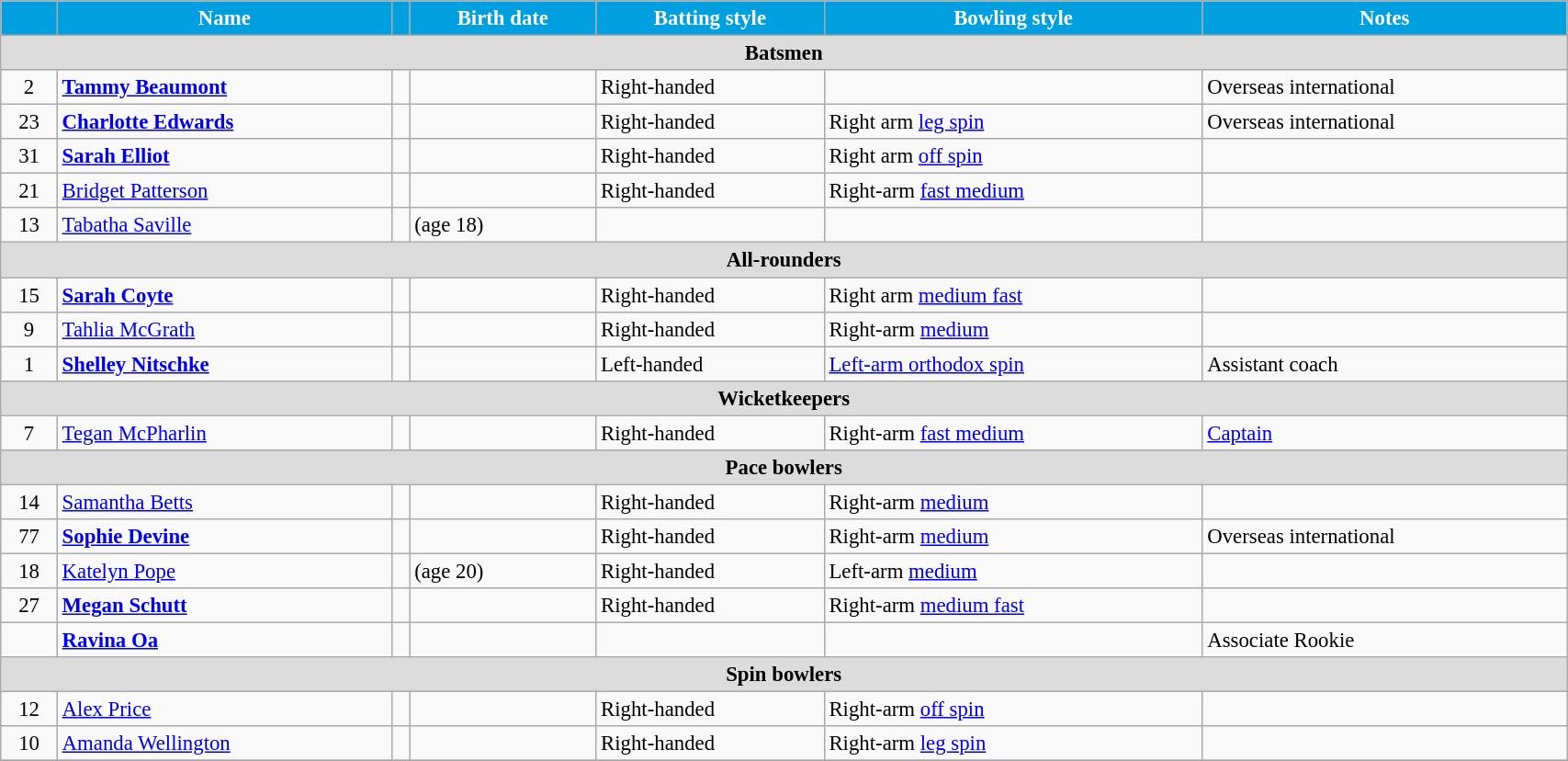<table class="wikitable" style="font-size:95%;" width="90%">
<tr>
<th style="background: #009FDF; color:white"></th>
<th style="background: #009FDF; color:white">Name</th>
<th style="background: #009FDF; color:white"></th>
<th style="background: #009FDF; color:white">Birth date</th>
<th style="background: #009FDF; color:white">Batting style</th>
<th style="background: #009FDF; color:white">Bowling style</th>
<th style="background: #009FDF; color:white">Notes</th>
</tr>
<tr>
<th colspan="7" style="background: #DCDCDC" align=center>Batsmen</th>
</tr>
<tr>
<td align=center>2</td>
<td><strong><a href='#'>Tammy Beaumont</a></strong></td>
<td align=center></td>
<td></td>
<td>Right-handed</td>
<td></td>
<td>Overseas international</td>
</tr>
<tr>
<td align=center>23</td>
<td><strong><a href='#'>Charlotte Edwards</a></strong></td>
<td align=center></td>
<td></td>
<td>Right-handed</td>
<td>Right arm <a href='#'>leg spin</a></td>
<td>Overseas international</td>
</tr>
<tr>
<td align=center>31</td>
<td><strong><a href='#'>Sarah Elliot</a></strong></td>
<td style="text-align:center"></td>
<td></td>
<td>Right-handed</td>
<td>Right arm <a href='#'>off spin</a></td>
<td></td>
</tr>
<tr>
<td align=center>21</td>
<td><a href='#'>Bridget Patterson</a></td>
<td align=center></td>
<td></td>
<td>Right-handed</td>
<td>Right-arm <a href='#'>fast medium</a></td>
<td></td>
</tr>
<tr>
<td align=center>13</td>
<td><a href='#'>Tabatha Saville</a></td>
<td align=center></td>
<td>(age 18)</td>
<td></td>
<td></td>
<td></td>
</tr>
<tr>
<th colspan="7" style="background: #DCDCDC" align=center>All-rounders</th>
</tr>
<tr>
<td align=center>15</td>
<td><strong><a href='#'>Sarah Coyte</a></strong></td>
<td align=center></td>
<td></td>
<td>Right-handed</td>
<td>Right arm <a href='#'>medium fast</a></td>
<td></td>
</tr>
<tr>
<td align=center>9</td>
<td><a href='#'>Tahlia McGrath</a></td>
<td align=center></td>
<td></td>
<td>Right-handed</td>
<td>Right-arm <a href='#'>medium</a></td>
<td></td>
</tr>
<tr>
<td align=center>1</td>
<td><strong><a href='#'>Shelley Nitschke</a></strong></td>
<td align=center></td>
<td></td>
<td>Left-handed</td>
<td><a href='#'>Left-arm orthodox spin</a></td>
<td>Assistant coach</td>
</tr>
<tr>
<th colspan="7" style="background: #DCDCDC" align=center>Wicketkeepers</th>
</tr>
<tr>
<td align=center>7</td>
<td><a href='#'>Tegan McPharlin</a></td>
<td align=center></td>
<td></td>
<td>Right-handed</td>
<td>Right-arm <a href='#'>fast medium</a></td>
<td><a href='#'>Captain</a></td>
</tr>
<tr>
<th colspan="7" style="background: #DCDCDC" align=center>Pace bowlers</th>
</tr>
<tr>
<td align=center>14</td>
<td><a href='#'>Samantha Betts</a></td>
<td align=center></td>
<td></td>
<td>Right-handed</td>
<td>Right-arm <a href='#'>medium</a></td>
<td></td>
</tr>
<tr>
<td align=center>77</td>
<td><strong><a href='#'>Sophie Devine</a></strong></td>
<td align=center></td>
<td></td>
<td>Right-handed</td>
<td>Right-arm <a href='#'>medium</a></td>
<td>Overseas international</td>
</tr>
<tr>
<td align=center>18</td>
<td><a href='#'>Katelyn Pope</a></td>
<td align=center></td>
<td>(age 20)</td>
<td>Right-handed</td>
<td>Left-arm <a href='#'>medium</a></td>
<td></td>
</tr>
<tr>
<td align=center>27</td>
<td><strong><a href='#'>Megan Schutt</a></strong></td>
<td align=center></td>
<td></td>
<td>Right-handed</td>
<td>Right-arm <a href='#'>medium fast</a></td>
<td></td>
</tr>
<tr>
<td align=center></td>
<td><strong><a href='#'>Ravina Oa</a></strong></td>
<td align=center></td>
<td></td>
<td></td>
<td></td>
<td>Associate Rookie</td>
</tr>
<tr>
<th colspan="7" style="background: #DCDCDC" align=center>Spin bowlers</th>
</tr>
<tr>
<td align=center>12</td>
<td><a href='#'>Alex Price</a></td>
<td align=center></td>
<td></td>
<td>Right-handed</td>
<td>Right-arm <a href='#'>off spin</a></td>
<td></td>
</tr>
<tr>
<td align=center>10</td>
<td><a href='#'>Amanda Wellington</a></td>
<td align=center></td>
<td></td>
<td>Right-handed</td>
<td>Right-arm <a href='#'>leg spin</a></td>
<td></td>
</tr>
<tr>
</tr>
</table>
